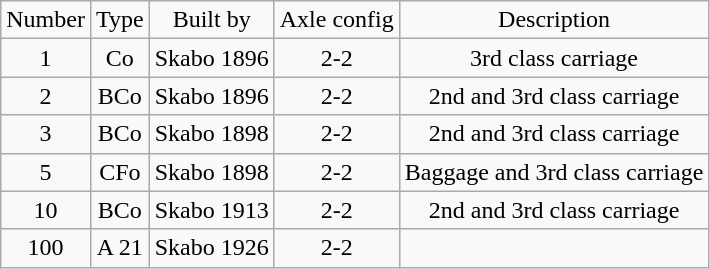<table class="wikitable" style="text-align:center">
<tr>
<td>Number</td>
<td>Type</td>
<td>Built by</td>
<td>Axle config</td>
<td>Description</td>
</tr>
<tr>
<td>1</td>
<td>Co</td>
<td>Skabo 1896</td>
<td>2-2</td>
<td>3rd class carriage</td>
</tr>
<tr>
<td>2</td>
<td>BCo</td>
<td>Skabo 1896</td>
<td>2-2</td>
<td>2nd and 3rd class carriage</td>
</tr>
<tr>
<td>3</td>
<td>BCo</td>
<td>Skabo 1898</td>
<td>2-2</td>
<td>2nd and 3rd class carriage</td>
</tr>
<tr>
<td>5</td>
<td>CFo</td>
<td>Skabo 1898</td>
<td>2-2</td>
<td>Baggage and 3rd class carriage</td>
</tr>
<tr>
<td>10</td>
<td>BCo</td>
<td>Skabo 1913</td>
<td>2-2</td>
<td>2nd and 3rd class carriage</td>
</tr>
<tr>
<td>100</td>
<td>A 21</td>
<td>Skabo 1926</td>
<td>2-2</td>
<td></td>
</tr>
</table>
